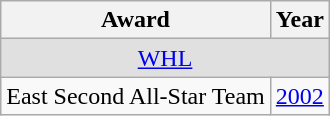<table class="wikitable">
<tr>
<th>Award</th>
<th>Year</th>
</tr>
<tr ALIGN="center" bgcolor="#e0e0e0">
<td colspan="2"><a href='#'>WHL</a></td>
</tr>
<tr>
<td>East Second All-Star Team</td>
<td><a href='#'>2002</a></td>
</tr>
</table>
